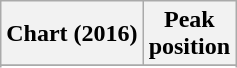<table class="wikitable sortable plainrowheaders" style="text-align:center">
<tr>
<th scope="col">Chart (2016)</th>
<th scope="col">Peak<br> position</th>
</tr>
<tr>
</tr>
<tr>
</tr>
<tr>
</tr>
<tr>
</tr>
<tr>
</tr>
<tr>
</tr>
</table>
